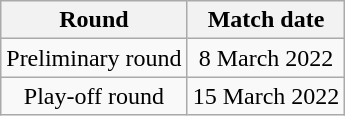<table class="wikitable" style="text-align:center">
<tr>
<th>Round</th>
<th>Match date</th>
</tr>
<tr>
<td>Preliminary round</td>
<td>8 March 2022</td>
</tr>
<tr>
<td>Play-off round</td>
<td>15 March 2022</td>
</tr>
</table>
